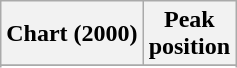<table class="wikitable plainrowheaders sortable">
<tr>
<th>Chart (2000)</th>
<th>Peak<br>position</th>
</tr>
<tr>
</tr>
<tr>
</tr>
</table>
